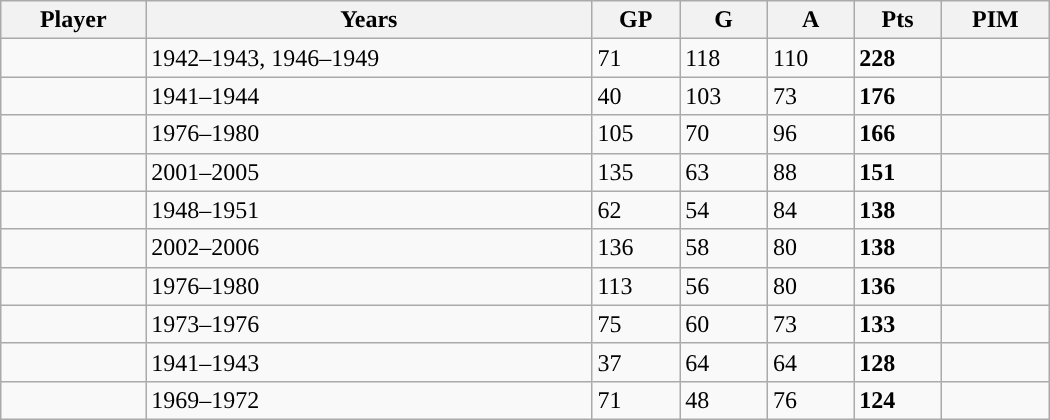<table class="wikitable sortable" width ="700" cellpadding="1" border="1" cellspacing="0">
<tr>
<th>Player</th>
<th>Years</th>
<th>GP</th>
<th>G</th>
<th>A</th>
<th>Pts</th>
<th>PIM</th>
</tr>
<tr>
<td></td>
<td>1942–1943, 1946–1949</td>
<td>71</td>
<td>118</td>
<td>110</td>
<td><strong>228</strong></td>
<td></td>
</tr>
<tr>
<td></td>
<td>1941–1944</td>
<td>40</td>
<td>103</td>
<td>73</td>
<td><strong>176</strong></td>
<td></td>
</tr>
<tr>
<td></td>
<td>1976–1980</td>
<td>105</td>
<td>70</td>
<td>96</td>
<td><strong>166</strong></td>
<td></td>
</tr>
<tr>
<td></td>
<td>2001–2005</td>
<td>135</td>
<td>63</td>
<td>88</td>
<td><strong>151</strong></td>
<td></td>
</tr>
<tr>
<td></td>
<td>1948–1951</td>
<td>62</td>
<td>54</td>
<td>84</td>
<td><strong>138</strong></td>
<td></td>
</tr>
<tr>
<td></td>
<td>2002–2006</td>
<td>136</td>
<td>58</td>
<td>80</td>
<td><strong>138</strong></td>
<td></td>
</tr>
<tr>
<td></td>
<td>1976–1980</td>
<td>113</td>
<td>56</td>
<td>80</td>
<td><strong>136</strong></td>
<td></td>
</tr>
<tr>
<td></td>
<td>1973–1976</td>
<td>75</td>
<td>60</td>
<td>73</td>
<td><strong>133</strong></td>
<td></td>
</tr>
<tr>
<td></td>
<td>1941–1943</td>
<td>37</td>
<td>64</td>
<td>64</td>
<td><strong>128</strong></td>
<td></td>
</tr>
<tr>
<td></td>
<td>1969–1972</td>
<td>71</td>
<td>48</td>
<td>76</td>
<td><strong>124</strong></td>
<td></td>
</tr>
</table>
